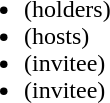<table border="0" cellpadding="2">
<tr valign="top">
<td><br><ul><li> (holders)</li><li> (hosts)</li><li> (invitee)</li><li> (invitee)</li></ul></td>
</tr>
</table>
